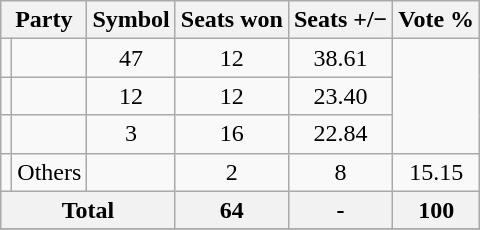<table class="sortable wikitable" style="text-align:center">
<tr>
<th colspan="2">Party</th>
<th>Symbol</th>
<th>Seats won</th>
<th><strong>Seats +/−</strong></th>
<th>Vote %</th>
</tr>
<tr>
<td></td>
<td></td>
<td>47</td>
<td>12</td>
<td>38.61</td>
</tr>
<tr>
<td></td>
<td></td>
<td>12</td>
<td>12</td>
<td>23.40</td>
</tr>
<tr>
<td></td>
<td></td>
<td>3</td>
<td>16</td>
<td>22.84</td>
</tr>
<tr>
<td bgcolor=></td>
<td>Others</td>
<td></td>
<td>2</td>
<td>8</td>
<td>15.15</td>
</tr>
<tr>
<th colspan="3">Total</th>
<th>64</th>
<th>-</th>
<th>100</th>
</tr>
<tr>
</tr>
</table>
